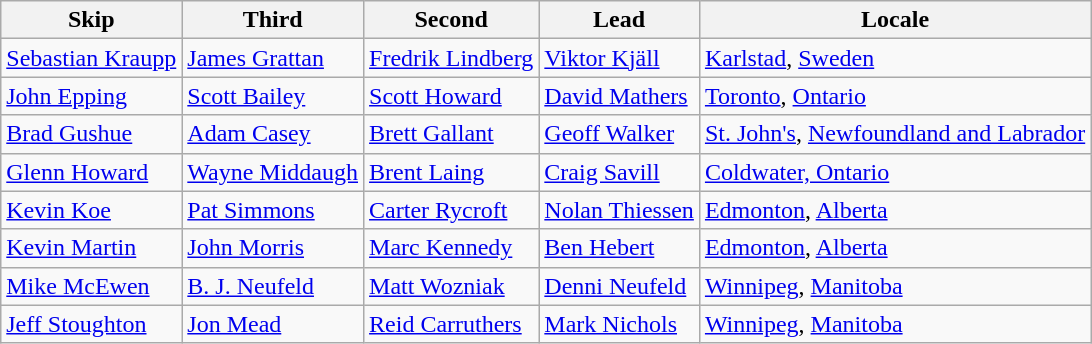<table class=wikitable>
<tr>
<th>Skip</th>
<th>Third</th>
<th>Second</th>
<th>Lead</th>
<th>Locale</th>
</tr>
<tr>
<td><a href='#'>Sebastian Kraupp</a></td>
<td><a href='#'>James Grattan</a></td>
<td><a href='#'>Fredrik Lindberg</a></td>
<td><a href='#'>Viktor Kjäll</a></td>
<td> <a href='#'>Karlstad</a>, <a href='#'>Sweden</a></td>
</tr>
<tr>
<td><a href='#'>John Epping</a></td>
<td><a href='#'>Scott Bailey</a></td>
<td><a href='#'>Scott Howard</a></td>
<td><a href='#'>David Mathers</a></td>
<td> <a href='#'>Toronto</a>, <a href='#'>Ontario</a></td>
</tr>
<tr>
<td><a href='#'>Brad Gushue</a></td>
<td><a href='#'>Adam Casey</a></td>
<td><a href='#'>Brett Gallant</a></td>
<td><a href='#'>Geoff Walker</a></td>
<td> <a href='#'>St. John's</a>, <a href='#'>Newfoundland and Labrador</a></td>
</tr>
<tr>
<td><a href='#'>Glenn Howard</a></td>
<td><a href='#'>Wayne Middaugh</a></td>
<td><a href='#'>Brent Laing</a></td>
<td><a href='#'>Craig Savill</a></td>
<td> <a href='#'>Coldwater, Ontario</a></td>
</tr>
<tr>
<td><a href='#'>Kevin Koe</a></td>
<td><a href='#'>Pat Simmons</a></td>
<td><a href='#'>Carter Rycroft</a></td>
<td><a href='#'>Nolan Thiessen</a></td>
<td> <a href='#'>Edmonton</a>, <a href='#'>Alberta</a></td>
</tr>
<tr>
<td><a href='#'>Kevin Martin</a></td>
<td><a href='#'>John Morris</a></td>
<td><a href='#'>Marc Kennedy</a></td>
<td><a href='#'>Ben Hebert</a></td>
<td> <a href='#'>Edmonton</a>, <a href='#'>Alberta</a></td>
</tr>
<tr>
<td><a href='#'>Mike McEwen</a></td>
<td><a href='#'>B. J. Neufeld</a></td>
<td><a href='#'>Matt Wozniak</a></td>
<td><a href='#'>Denni Neufeld</a></td>
<td> <a href='#'>Winnipeg</a>, <a href='#'>Manitoba</a></td>
</tr>
<tr>
<td><a href='#'>Jeff Stoughton</a></td>
<td><a href='#'>Jon Mead</a></td>
<td><a href='#'>Reid Carruthers</a></td>
<td><a href='#'>Mark Nichols</a></td>
<td> <a href='#'>Winnipeg</a>, <a href='#'>Manitoba</a></td>
</tr>
</table>
